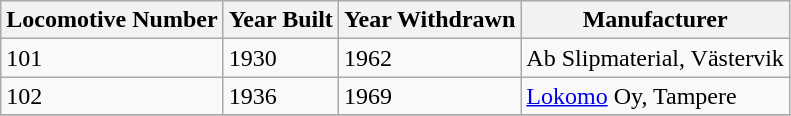<table class="wikitable">
<tr>
<th>Locomotive Number</th>
<th>Year Built</th>
<th>Year Withdrawn</th>
<th>Manufacturer</th>
</tr>
<tr>
<td>101</td>
<td>1930</td>
<td>1962</td>
<td>Ab Slipmaterial, Västervik</td>
</tr>
<tr>
<td>102</td>
<td>1936</td>
<td>1969</td>
<td><a href='#'>Lokomo</a> Oy, Tampere</td>
</tr>
<tr>
</tr>
</table>
